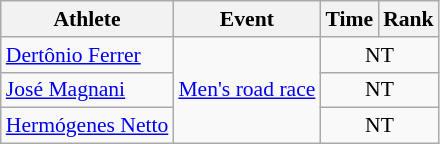<table class=wikitable style="font-size:90%">
<tr>
<th>Athlete</th>
<th>Event</th>
<th>Time</th>
<th>Rank</th>
</tr>
<tr align=center>
<td align=left rowspan=1><a href='#'>Dertônio Ferrer</a></td>
<td align=left rowspan=3><a href='#'>Men's road race</a></td>
<td align=center colspan=2>NT</td>
</tr>
<tr align=center>
<td align=left rowspan=1><a href='#'>José Magnani</a></td>
<td align=center colspan=2>NT</td>
</tr>
<tr align=center>
<td align=left><a href='#'>Hermógenes Netto</a></td>
<td align=center colspan=2>NT</td>
</tr>
</table>
